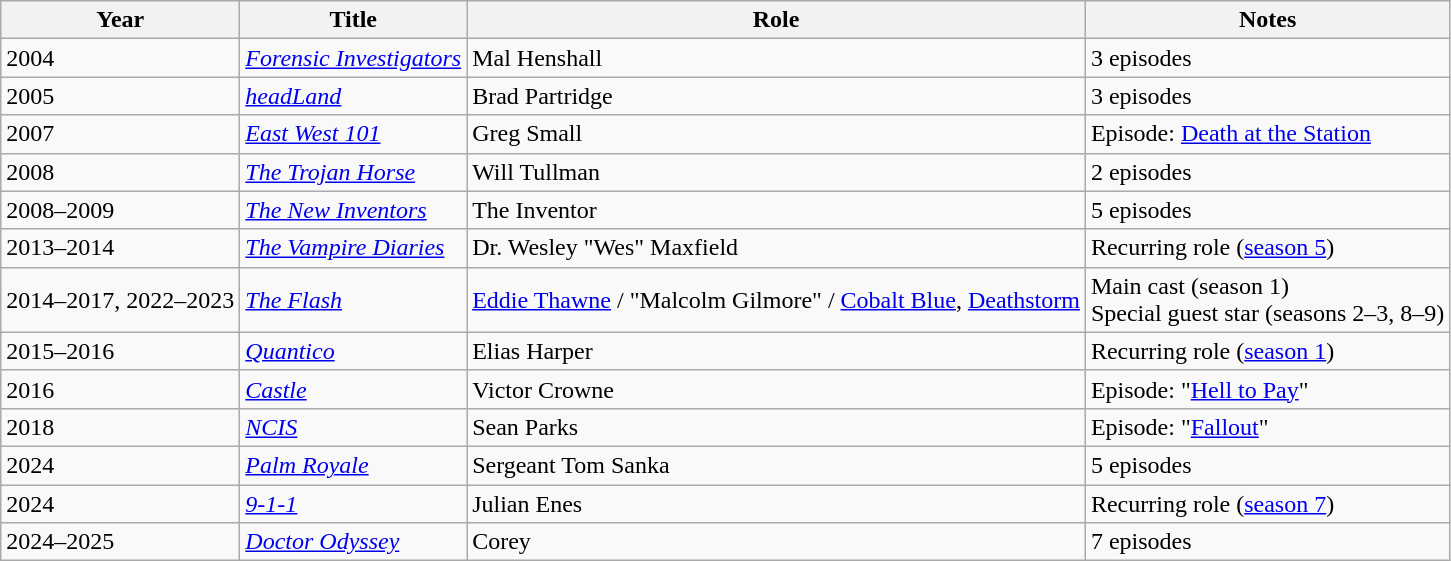<table class="wikitable sortable">
<tr>
<th>Year</th>
<th>Title</th>
<th>Role</th>
<th class="unsortable">Notes</th>
</tr>
<tr>
<td>2004</td>
<td><em><a href='#'>Forensic Investigators</a></em></td>
<td>Mal Henshall</td>
<td>3 episodes</td>
</tr>
<tr>
<td>2005</td>
<td><em><a href='#'>headLand</a></em></td>
<td>Brad Partridge</td>
<td>3 episodes</td>
</tr>
<tr>
<td>2007</td>
<td><em><a href='#'>East West 101</a></em></td>
<td>Greg Small</td>
<td>Episode: <a href='#'>Death at the Station</a></td>
</tr>
<tr>
<td>2008</td>
<td><em><a href='#'>The Trojan Horse</a></em></td>
<td>Will Tullman</td>
<td>2 episodes</td>
</tr>
<tr>
<td>2008–2009</td>
<td><em><a href='#'>The New Inventors</a></em></td>
<td>The Inventor</td>
<td>5 episodes</td>
</tr>
<tr>
<td>2013–2014</td>
<td><em><a href='#'>The Vampire Diaries</a></em></td>
<td>Dr. Wesley "Wes" Maxfield</td>
<td>Recurring role (<a href='#'>season 5</a>)</td>
</tr>
<tr>
<td>2014–2017, 2022–2023</td>
<td><em><a href='#'>The Flash</a></em></td>
<td><a href='#'>Eddie Thawne</a> / "Malcolm Gilmore" / <a href='#'>Cobalt Blue</a>, <a href='#'>Deathstorm</a></td>
<td>Main cast (season 1)<br>Special guest star (seasons 2–3, 8–9)</td>
</tr>
<tr>
<td>2015–2016</td>
<td><em><a href='#'>Quantico</a></em></td>
<td>Elias Harper</td>
<td>Recurring role (<a href='#'>season 1</a>)</td>
</tr>
<tr>
<td>2016</td>
<td><em><a href='#'>Castle</a></em></td>
<td>Victor Crowne</td>
<td>Episode: "<a href='#'>Hell to Pay</a>"</td>
</tr>
<tr>
<td>2018</td>
<td><em><a href='#'>NCIS</a></em></td>
<td>Sean Parks</td>
<td>Episode: "<a href='#'>Fallout</a>"</td>
</tr>
<tr>
<td>2024</td>
<td><em><a href='#'>Palm Royale</a></em></td>
<td>Sergeant Tom Sanka</td>
<td>5 episodes</td>
</tr>
<tr>
<td>2024</td>
<td><a href='#'><em>9-1-1</em></a></td>
<td>Julian Enes</td>
<td>Recurring role (<a href='#'>season 7</a>)</td>
</tr>
<tr>
<td>2024–2025</td>
<td><em><a href='#'>Doctor Odyssey</a></em></td>
<td>Corey</td>
<td>7 episodes</td>
</tr>
</table>
